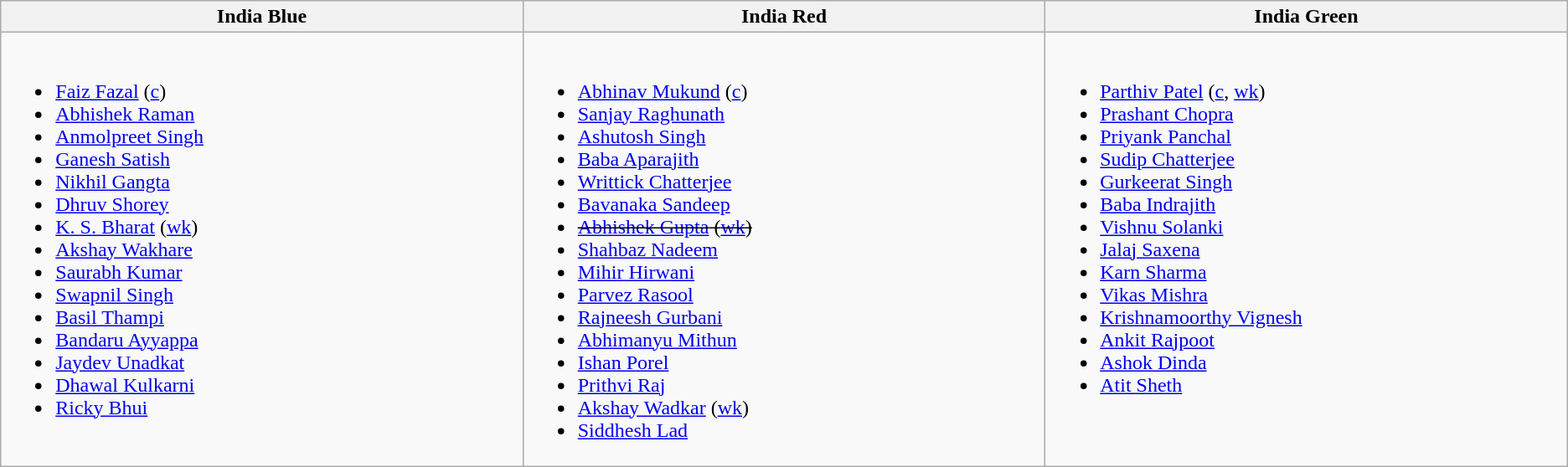<table class="wikitable">
<tr>
<th style="width:15%;">India Blue</th>
<th style="width:15%;">India Red</th>
<th style="width:15%;">India Green</th>
</tr>
<tr style="vertical-align:top">
<td><br><ul><li><a href='#'>Faiz Fazal</a> (<a href='#'>c</a>)</li><li><a href='#'>Abhishek Raman</a></li><li><a href='#'>Anmolpreet Singh</a></li><li><a href='#'>Ganesh Satish</a></li><li><a href='#'>Nikhil Gangta</a></li><li><a href='#'>Dhruv Shorey</a></li><li><a href='#'>K. S. Bharat</a> (<a href='#'>wk</a>)</li><li><a href='#'>Akshay Wakhare</a></li><li><a href='#'>Saurabh Kumar</a></li><li><a href='#'>Swapnil Singh</a></li><li><a href='#'>Basil Thampi</a></li><li><a href='#'>Bandaru Ayyappa</a></li><li><a href='#'>Jaydev Unadkat</a></li><li><a href='#'>Dhawal Kulkarni</a></li><li><a href='#'>Ricky Bhui</a></li></ul></td>
<td><br><ul><li><a href='#'>Abhinav Mukund</a> (<a href='#'>c</a>)</li><li><a href='#'>Sanjay Raghunath</a></li><li><a href='#'>Ashutosh Singh</a></li><li><a href='#'>Baba Aparajith</a></li><li><a href='#'>Writtick Chatterjee</a></li><li><a href='#'>Bavanaka Sandeep</a></li><li><s><a href='#'>Abhishek Gupta</a> (<a href='#'>wk</a>)</s></li><li><a href='#'>Shahbaz Nadeem</a></li><li><a href='#'>Mihir Hirwani</a></li><li><a href='#'>Parvez Rasool</a></li><li><a href='#'>Rajneesh Gurbani</a></li><li><a href='#'>Abhimanyu Mithun</a></li><li><a href='#'>Ishan Porel</a></li><li><a href='#'>Prithvi Raj</a></li><li><a href='#'>Akshay Wadkar</a> (<a href='#'>wk</a>)</li><li><a href='#'>Siddhesh Lad</a></li></ul></td>
<td><br><ul><li><a href='#'>Parthiv Patel</a> (<a href='#'>c</a>, <a href='#'>wk</a>)</li><li><a href='#'>Prashant Chopra</a></li><li><a href='#'>Priyank Panchal</a></li><li><a href='#'>Sudip Chatterjee</a></li><li><a href='#'>Gurkeerat Singh</a></li><li><a href='#'>Baba Indrajith</a></li><li><a href='#'>Vishnu Solanki</a></li><li><a href='#'>Jalaj Saxena</a></li><li><a href='#'>Karn Sharma</a></li><li><a href='#'>Vikas Mishra</a></li><li><a href='#'>Krishnamoorthy Vignesh</a></li><li><a href='#'>Ankit Rajpoot</a></li><li><a href='#'>Ashok Dinda</a></li><li><a href='#'>Atit Sheth</a></li></ul></td>
</tr>
</table>
